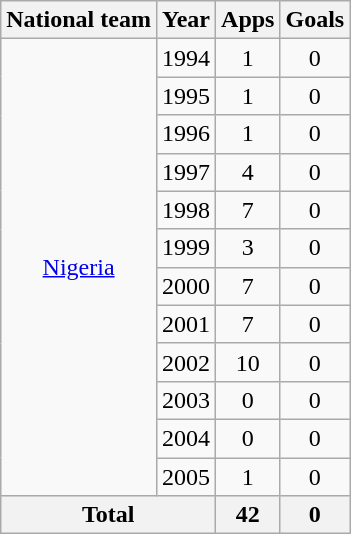<table class="wikitable" style="text-align:center">
<tr>
<th>National team</th>
<th>Year</th>
<th>Apps</th>
<th>Goals</th>
</tr>
<tr>
<td rowspan="12"><a href='#'>Nigeria</a></td>
<td>1994</td>
<td>1</td>
<td>0</td>
</tr>
<tr>
<td>1995</td>
<td>1</td>
<td>0</td>
</tr>
<tr>
<td>1996</td>
<td>1</td>
<td>0</td>
</tr>
<tr>
<td>1997</td>
<td>4</td>
<td>0</td>
</tr>
<tr>
<td>1998</td>
<td>7</td>
<td>0</td>
</tr>
<tr>
<td>1999</td>
<td>3</td>
<td>0</td>
</tr>
<tr>
<td>2000</td>
<td>7</td>
<td>0</td>
</tr>
<tr>
<td>2001</td>
<td>7</td>
<td>0</td>
</tr>
<tr>
<td>2002</td>
<td>10</td>
<td>0</td>
</tr>
<tr>
<td>2003</td>
<td>0</td>
<td>0</td>
</tr>
<tr>
<td>2004</td>
<td>0</td>
<td>0</td>
</tr>
<tr>
<td>2005</td>
<td>1</td>
<td>0</td>
</tr>
<tr>
<th colspan="2">Total</th>
<th>42</th>
<th>0</th>
</tr>
</table>
